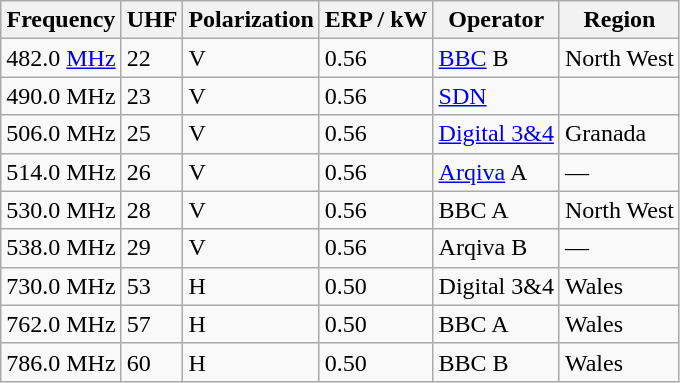<table class="wikitable sortable">
<tr>
<th>Frequency</th>
<th>UHF</th>
<th>Polarization</th>
<th>ERP / kW</th>
<th>Operator</th>
<th>Region</th>
</tr>
<tr>
<td>482.0 <a href='#'>MHz</a></td>
<td>22</td>
<td>V</td>
<td>0.56</td>
<td><a href='#'>BBC</a> B</td>
<td>North West</td>
</tr>
<tr>
<td>490.0 MHz</td>
<td>23</td>
<td>V</td>
<td>0.56</td>
<td><a href='#'>SDN</a></td>
</tr>
<tr>
<td>506.0 MHz</td>
<td>25</td>
<td>V</td>
<td>0.56</td>
<td><a href='#'>Digital 3&4</a></td>
<td>Granada</td>
</tr>
<tr>
<td>514.0 MHz</td>
<td>26</td>
<td>V</td>
<td>0.56</td>
<td><a href='#'>Arqiva</a> A</td>
<td>—</td>
</tr>
<tr>
<td>530.0 MHz</td>
<td>28</td>
<td>V</td>
<td>0.56</td>
<td>BBC A</td>
<td>North West</td>
</tr>
<tr>
<td>538.0 MHz</td>
<td>29</td>
<td>V</td>
<td>0.56</td>
<td>Arqiva B</td>
<td>—</td>
</tr>
<tr>
<td>730.0 MHz</td>
<td>53</td>
<td>H</td>
<td>0.50</td>
<td>Digital 3&4</td>
<td>Wales</td>
</tr>
<tr>
<td>762.0 MHz</td>
<td>57</td>
<td>H</td>
<td>0.50</td>
<td>BBC A</td>
<td>Wales</td>
</tr>
<tr>
<td>786.0 MHz</td>
<td>60</td>
<td>H</td>
<td>0.50</td>
<td>BBC B</td>
<td>Wales</td>
</tr>
</table>
